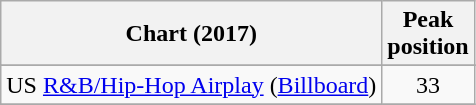<table class="wikitable">
<tr>
<th align="center">Chart (2017)</th>
<th align="center">Peak<br>position</th>
</tr>
<tr>
</tr>
<tr>
<td align="left">US <a href='#'>R&B/Hip-Hop Airplay</a> (<a href='#'>Billboard</a>)</td>
<td align="center">33</td>
</tr>
<tr>
</tr>
</table>
